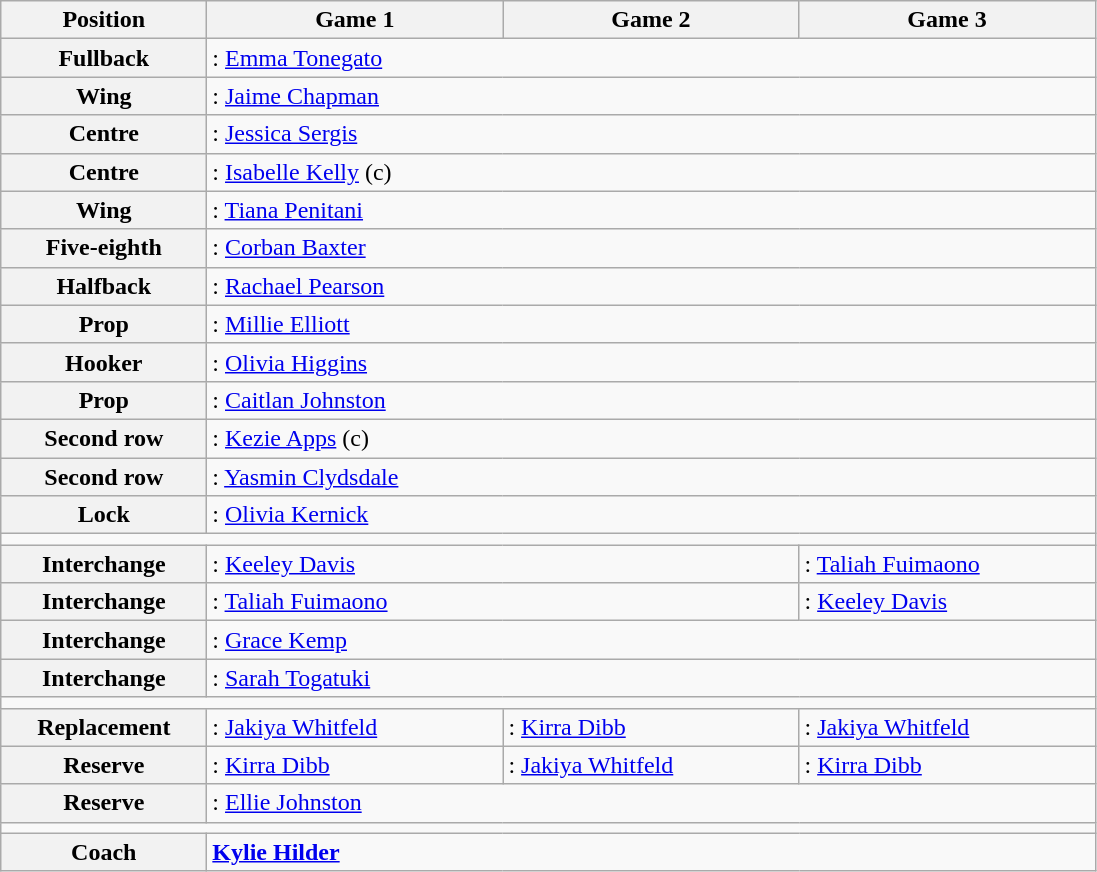<table class="wikitable">
<tr>
<th style="width:130px;">Position</th>
<th style="width:190px;">Game 1</th>
<th style="width:190px;">Game 2</th>
<th style="width:190px;">Game 3</th>
</tr>
<tr>
<th>Fullback</th>
<td colspan="3">: <a href='#'>Emma Tonegato</a></td>
</tr>
<tr>
<th>Wing</th>
<td colspan="3">: <a href='#'>Jaime Chapman</a></td>
</tr>
<tr>
<th>Centre</th>
<td colspan="3">: <a href='#'>Jessica Sergis</a></td>
</tr>
<tr>
<th>Centre</th>
<td colspan="3">: <a href='#'>Isabelle Kelly</a> (c)</td>
</tr>
<tr>
<th>Wing</th>
<td colspan="3">: <a href='#'>Tiana Penitani</a></td>
</tr>
<tr>
<th>Five-eighth</th>
<td colspan="3">: <a href='#'>Corban Baxter</a></td>
</tr>
<tr>
<th>Halfback</th>
<td colspan="3">: <a href='#'>Rachael Pearson</a></td>
</tr>
<tr>
<th>Prop</th>
<td colspan="3">: <a href='#'>Millie Elliott</a></td>
</tr>
<tr>
<th>Hooker</th>
<td colspan="3">: <a href='#'>Olivia Higgins</a></td>
</tr>
<tr>
<th>Prop</th>
<td colspan="3">: <a href='#'>Caitlan Johnston</a></td>
</tr>
<tr>
<th>Second row</th>
<td colspan="3">: <a href='#'>Kezie Apps</a> (c)</td>
</tr>
<tr>
<th>Second row</th>
<td colspan="3">: <a href='#'>Yasmin Clydsdale</a></td>
</tr>
<tr>
<th>Lock</th>
<td colspan="3">: <a href='#'>Olivia Kernick</a></td>
</tr>
<tr>
<td colspan="4"></td>
</tr>
<tr>
<th>Interchange</th>
<td colspan="2">: <a href='#'>Keeley Davis</a></td>
<td>: <a href='#'>Taliah Fuimaono</a></td>
</tr>
<tr>
<th>Interchange</th>
<td colspan="2">: <a href='#'>Taliah Fuimaono</a></td>
<td>: <a href='#'>Keeley Davis</a></td>
</tr>
<tr>
<th>Interchange</th>
<td colspan="3">: <a href='#'>Grace Kemp</a></td>
</tr>
<tr>
<th>Interchange</th>
<td colspan="3">: <a href='#'>Sarah Togatuki</a></td>
</tr>
<tr>
<td colspan="4"></td>
</tr>
<tr>
<th>Replacement</th>
<td>: <a href='#'>Jakiya Whitfeld</a></td>
<td>: <a href='#'>Kirra Dibb</a></td>
<td>: <a href='#'>Jakiya Whitfeld</a></td>
</tr>
<tr>
<th>Reserve</th>
<td>: <a href='#'>Kirra Dibb</a></td>
<td>: <a href='#'>Jakiya Whitfeld</a></td>
<td>: <a href='#'>Kirra Dibb</a></td>
</tr>
<tr>
<th>Reserve</th>
<td colspan="3">: <a href='#'>Ellie Johnston</a></td>
</tr>
<tr>
<td colspan="4"></td>
</tr>
<tr>
<th>Coach</th>
<td colspan="3"> <strong><a href='#'>Kylie Hilder</a></strong></td>
</tr>
</table>
